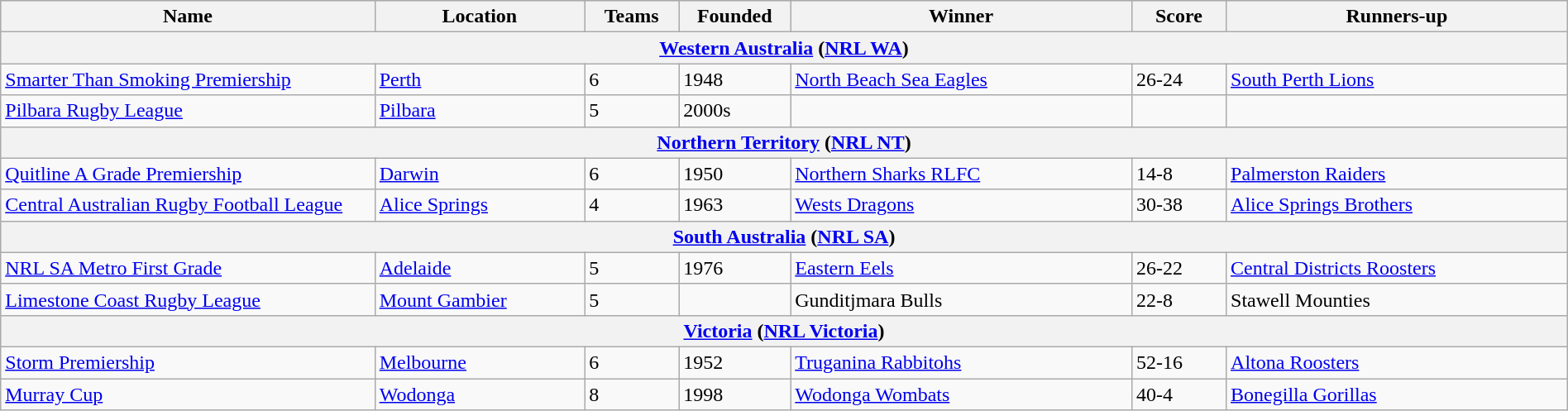<table class="wikitable" style="width:100%;">
<tr bgcolor=lightgrey>
<th width="220">Name</th>
<th width="120">Location</th>
<th width="50">Teams</th>
<th width="50">Founded</th>
<th width="200">Winner</th>
<th width="50">Score</th>
<th width="200">Runners-up</th>
</tr>
<tr>
<th colspan=7><a href='#'>Western Australia</a> (<a href='#'>NRL WA</a>)</th>
</tr>
<tr>
<td><a href='#'>Smarter Than Smoking Premiership</a></td>
<td><a href='#'>Perth</a></td>
<td>6</td>
<td>1948</td>
<td> <a href='#'>North Beach Sea Eagles</a></td>
<td>26-24</td>
<td> <a href='#'>South Perth Lions</a></td>
</tr>
<tr>
<td><a href='#'>Pilbara Rugby League</a></td>
<td><a href='#'>Pilbara</a></td>
<td>5</td>
<td>2000s</td>
<td></td>
<td></td>
<td></td>
</tr>
<tr>
<th colspan=7><a href='#'>Northern Territory</a> (<a href='#'>NRL NT</a>)</th>
</tr>
<tr>
<td><a href='#'>Quitline A Grade Premiership</a></td>
<td><a href='#'>Darwin</a></td>
<td>6</td>
<td>1950</td>
<td> <a href='#'>Northern Sharks RLFC</a></td>
<td>14-8</td>
<td> <a href='#'>Palmerston Raiders</a></td>
</tr>
<tr>
<td><a href='#'>Central Australian Rugby Football League</a></td>
<td><a href='#'>Alice Springs</a></td>
<td>4</td>
<td>1963</td>
<td> <a href='#'>Wests Dragons</a></td>
<td>30-38</td>
<td> <a href='#'>Alice Springs Brothers</a></td>
</tr>
<tr>
<th colspan="7"><a href='#'>South Australia</a> (<a href='#'>NRL SA</a>)</th>
</tr>
<tr>
<td><a href='#'>NRL SA Metro First Grade</a></td>
<td><a href='#'>Adelaide</a></td>
<td>5</td>
<td>1976</td>
<td> <a href='#'>Eastern Eels</a></td>
<td>26-22</td>
<td> <a href='#'>Central Districts Roosters</a></td>
</tr>
<tr>
<td><a href='#'>Limestone Coast Rugby League</a></td>
<td><a href='#'>Mount Gambier</a></td>
<td>5</td>
<td></td>
<td> Gunditjmara Bulls</td>
<td>22-8</td>
<td> Stawell Mounties</td>
</tr>
<tr>
<th colspan=7><a href='#'>Victoria</a> (<a href='#'>NRL Victoria</a>)</th>
</tr>
<tr>
<td><a href='#'>Storm Premiership</a></td>
<td><a href='#'>Melbourne</a></td>
<td>6</td>
<td>1952</td>
<td> <a href='#'>Truganina Rabbitohs</a></td>
<td>52-16</td>
<td> <a href='#'>Altona Roosters</a></td>
</tr>
<tr>
<td><a href='#'>Murray Cup</a></td>
<td><a href='#'>Wodonga</a></td>
<td>8</td>
<td>1998</td>
<td> <a href='#'>Wodonga Wombats</a></td>
<td>40-4</td>
<td> <a href='#'>Bonegilla Gorillas</a></td>
</tr>
</table>
